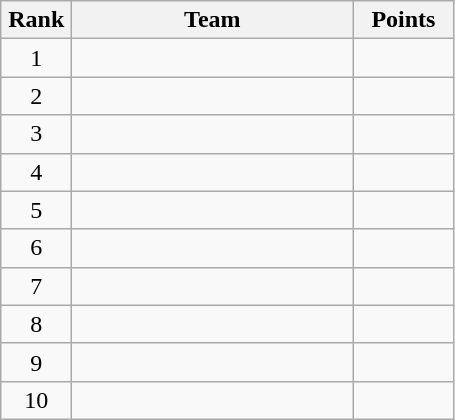<table class="wikitable" style="text-align:center;">
<tr>
<th width=40>Rank</th>
<th width=180>Team</th>
<th width=60>Points</th>
</tr>
<tr>
<td>1</td>
<td align=left></td>
<td></td>
</tr>
<tr>
<td>2</td>
<td align=left></td>
<td></td>
</tr>
<tr>
<td>3</td>
<td align=left></td>
<td></td>
</tr>
<tr>
<td>4</td>
<td align=left></td>
<td></td>
</tr>
<tr>
<td>5</td>
<td align=left></td>
<td></td>
</tr>
<tr>
<td>6</td>
<td align=left></td>
<td></td>
</tr>
<tr>
<td>7</td>
<td align=left></td>
<td></td>
</tr>
<tr>
<td>8</td>
<td align=left></td>
<td></td>
</tr>
<tr>
<td>9</td>
<td align=left></td>
<td></td>
</tr>
<tr>
<td>10</td>
<td align=left></td>
<td></td>
</tr>
</table>
